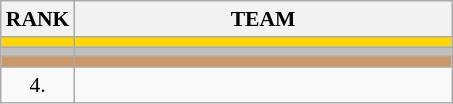<table class="wikitable" style="border-collapse: collapse; font-size: 90%;">
<tr>
<th>RANK</th>
<th align="left" style="width: 17em">TEAM</th>
</tr>
<tr bgcolor=gold>
<td align="center"></td>
<td></td>
</tr>
<tr bgcolor=silver>
<td align="center"></td>
<td></td>
</tr>
<tr bgcolor=cc9966>
<td align="center"></td>
<td></td>
</tr>
<tr>
<td align="center">4.</td>
<td></td>
</tr>
</table>
